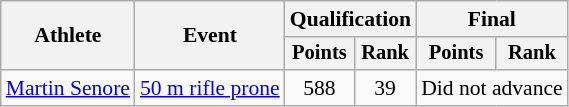<table class="wikitable" style="font-size:90%">
<tr>
<th rowspan="2">Athlete</th>
<th rowspan="2">Event</th>
<th colspan=2>Qualification</th>
<th colspan=2>Final</th>
</tr>
<tr style="font-size:95%">
<th>Points</th>
<th>Rank</th>
<th>Points</th>
<th>Rank</th>
</tr>
<tr align=center>
<td align=left><a href='#'>Martin Senore</a></td>
<td align=left><a href='#'>50 m rifle prone</a></td>
<td>588</td>
<td>39</td>
<td colspan=2>Did not advance</td>
</tr>
</table>
